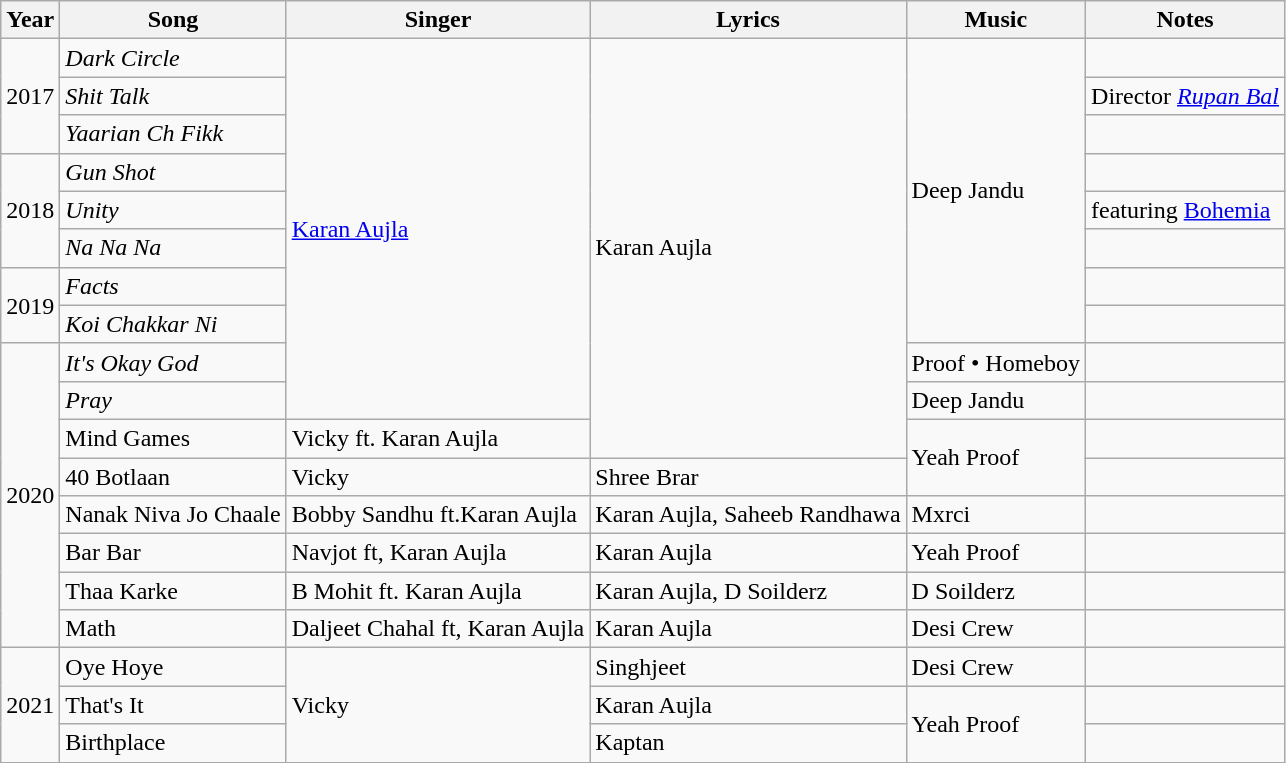<table class="wikitable sortable">
<tr>
<th>Year</th>
<th>Song</th>
<th>Singer</th>
<th>Lyrics</th>
<th>Music</th>
<th>Notes</th>
</tr>
<tr>
<td rowspan="3">2017</td>
<td><em>Dark Circle</em></td>
<td rowspan="10"><a href='#'>Karan Aujla</a></td>
<td rowspan="11">Karan Aujla</td>
<td rowspan="8">Deep Jandu</td>
<td></td>
</tr>
<tr>
<td><em>Shit Talk </em></td>
<td>Director <em><a href='#'>Rupan Bal</a></em></td>
</tr>
<tr>
<td><em>Yaarian Ch Fikk </em></td>
<td></td>
</tr>
<tr>
<td rowspan="3">2018</td>
<td><em>Gun Shot</em></td>
<td></td>
</tr>
<tr>
<td><em>Unity</em></td>
<td>featuring <a href='#'>Bohemia</a></td>
</tr>
<tr>
<td><em>Na Na Na</em></td>
<td></td>
</tr>
<tr>
<td rowspan="2">2019</td>
<td><em>Facts</em></td>
<td></td>
</tr>
<tr>
<td><em>Koi Chakkar Ni</em></td>
<td></td>
</tr>
<tr>
<td rowspan="8">2020</td>
<td><em>It's Okay God</em></td>
<td>Proof • Homeboy</td>
<td></td>
</tr>
<tr>
<td><em>Pray</em></td>
<td>Deep Jandu</td>
<td></td>
</tr>
<tr>
<td>Mind Games</td>
<td>Vicky ft. Karan Aujla</td>
<td rowspan="2">Yeah Proof</td>
<td></td>
</tr>
<tr>
<td>40 Botlaan</td>
<td>Vicky</td>
<td>Shree Brar</td>
<td></td>
</tr>
<tr>
<td>Nanak Niva Jo Chaale</td>
<td>Bobby Sandhu ft.Karan Aujla</td>
<td>Karan Aujla, Saheeb Randhawa</td>
<td>Mxrci</td>
<td></td>
</tr>
<tr>
<td>Bar Bar</td>
<td>Navjot ft, Karan Aujla</td>
<td>Karan Aujla</td>
<td>Yeah Proof</td>
<td></td>
</tr>
<tr>
<td>Thaa Karke</td>
<td>B Mohit ft. Karan Aujla</td>
<td>Karan Aujla, D Soilderz</td>
<td>D Soilderz</td>
<td></td>
</tr>
<tr>
<td>Math</td>
<td>Daljeet Chahal ft, Karan Aujla</td>
<td>Karan Aujla</td>
<td>Desi Crew</td>
<td></td>
</tr>
<tr>
<td rowspan="3">2021</td>
<td>Oye Hoye</td>
<td rowspan="3">Vicky</td>
<td>Singhjeet</td>
<td>Desi Crew</td>
<td></td>
</tr>
<tr>
<td>That's It</td>
<td>Karan Aujla</td>
<td rowspan="2">Yeah Proof</td>
<td></td>
</tr>
<tr>
<td>Birthplace</td>
<td>Kaptan</td>
<td></td>
</tr>
</table>
